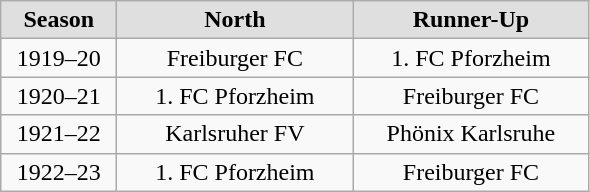<table class="wikitable">
<tr align="center" style="background:#dfdfdf">
<td width="70"><strong>Season</strong></td>
<td width="150"><strong>North</strong></td>
<td width="150"><strong>Runner-Up</strong></td>
</tr>
<tr align="center">
<td>1919–20</td>
<td>Freiburger FC</td>
<td>1. FC Pforzheim</td>
</tr>
<tr align="center">
<td>1920–21</td>
<td>1. FC Pforzheim</td>
<td>Freiburger FC</td>
</tr>
<tr align="center">
<td>1921–22</td>
<td>Karlsruher FV</td>
<td>Phönix Karlsruhe</td>
</tr>
<tr align="center">
<td>1922–23</td>
<td>1. FC Pforzheim</td>
<td>Freiburger FC</td>
</tr>
</table>
